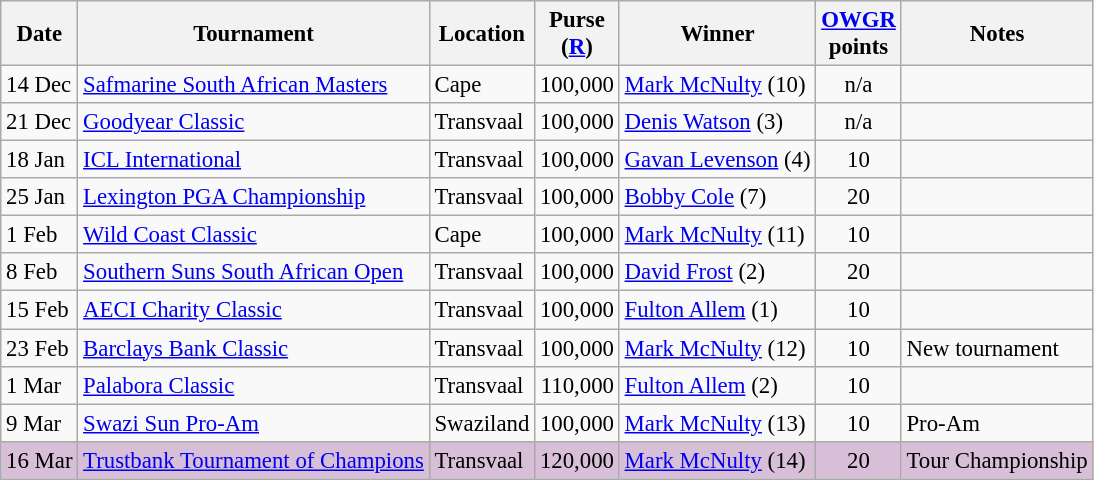<table class="wikitable" style="font-size:95%">
<tr>
<th>Date</th>
<th>Tournament</th>
<th>Location</th>
<th>Purse<br>(<a href='#'>R</a>)</th>
<th>Winner</th>
<th><a href='#'>OWGR</a><br>points</th>
<th>Notes</th>
</tr>
<tr>
<td>14 Dec</td>
<td><a href='#'>Safmarine South African Masters</a></td>
<td>Cape</td>
<td align=right>100,000</td>
<td> <a href='#'>Mark McNulty</a> (10)</td>
<td align=center>n/a</td>
<td></td>
</tr>
<tr>
<td>21 Dec</td>
<td><a href='#'>Goodyear Classic</a></td>
<td>Transvaal</td>
<td align=right>100,000</td>
<td> <a href='#'>Denis Watson</a> (3)</td>
<td align=center>n/a</td>
<td></td>
</tr>
<tr>
<td>18 Jan</td>
<td><a href='#'>ICL International</a></td>
<td>Transvaal</td>
<td align=right>100,000</td>
<td> <a href='#'>Gavan Levenson</a> (4)</td>
<td align=center>10</td>
<td></td>
</tr>
<tr>
<td>25 Jan</td>
<td><a href='#'>Lexington PGA Championship</a></td>
<td>Transvaal</td>
<td align=right>100,000</td>
<td> <a href='#'>Bobby Cole</a> (7)</td>
<td align=center>20</td>
<td></td>
</tr>
<tr>
<td>1 Feb</td>
<td><a href='#'>Wild Coast Classic</a></td>
<td>Cape</td>
<td align=right>100,000</td>
<td> <a href='#'>Mark McNulty</a> (11)</td>
<td align=center>10</td>
<td></td>
</tr>
<tr>
<td>8 Feb</td>
<td><a href='#'>Southern Suns South African Open</a></td>
<td>Transvaal</td>
<td align=right>100,000</td>
<td> <a href='#'>David Frost</a> (2)</td>
<td align=center>20</td>
<td></td>
</tr>
<tr>
<td>15 Feb</td>
<td><a href='#'>AECI Charity Classic</a></td>
<td>Transvaal</td>
<td align=right>100,000</td>
<td> <a href='#'>Fulton Allem</a> (1)</td>
<td align=center>10</td>
<td></td>
</tr>
<tr>
<td>23 Feb</td>
<td><a href='#'>Barclays Bank Classic</a></td>
<td>Transvaal</td>
<td align=right>100,000</td>
<td> <a href='#'>Mark McNulty</a> (12)</td>
<td align=center>10</td>
<td>New tournament</td>
</tr>
<tr>
<td>1 Mar</td>
<td><a href='#'>Palabora Classic</a></td>
<td>Transvaal</td>
<td align=right>110,000</td>
<td> <a href='#'>Fulton Allem</a> (2)</td>
<td align=center>10</td>
<td></td>
</tr>
<tr>
<td>9 Mar</td>
<td><a href='#'>Swazi Sun Pro-Am</a></td>
<td>Swaziland</td>
<td align=right>100,000</td>
<td> <a href='#'>Mark McNulty</a> (13)</td>
<td align=center>10</td>
<td>Pro-Am</td>
</tr>
<tr style="background:thistle;">
<td>16 Mar</td>
<td><a href='#'>Trustbank Tournament of Champions</a></td>
<td>Transvaal</td>
<td align=right>120,000</td>
<td> <a href='#'>Mark McNulty</a> (14)</td>
<td align=center>20</td>
<td>Tour Championship</td>
</tr>
</table>
